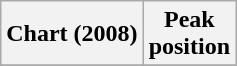<table class="wikitable plainrowheaders" style="text-align:center">
<tr>
<th>Chart (2008)</th>
<th>Peak<br> position</th>
</tr>
<tr>
</tr>
</table>
